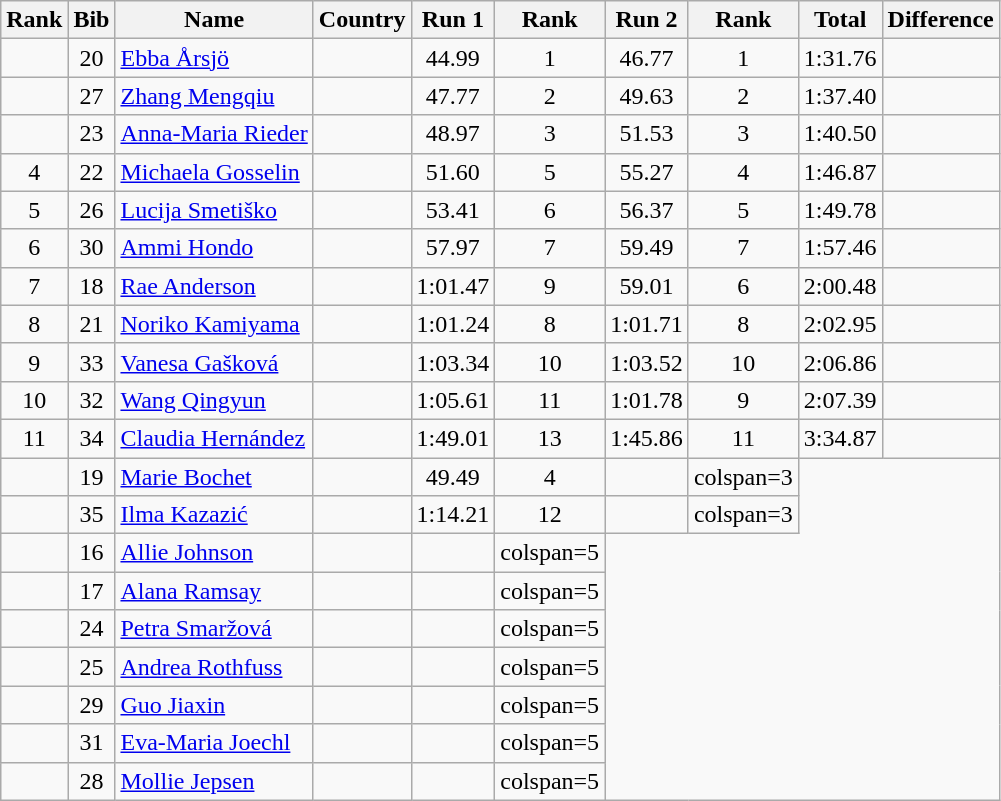<table class="wikitable sortable" style="text-align:center">
<tr>
<th>Rank</th>
<th>Bib</th>
<th>Name</th>
<th>Country</th>
<th>Run 1</th>
<th>Rank</th>
<th>Run 2</th>
<th>Rank</th>
<th>Total</th>
<th>Difference</th>
</tr>
<tr>
<td></td>
<td>20</td>
<td align="left"><a href='#'>Ebba Årsjö</a></td>
<td align="left"></td>
<td>44.99</td>
<td>1</td>
<td>46.77</td>
<td>1</td>
<td>1:31.76</td>
<td></td>
</tr>
<tr>
<td></td>
<td>27</td>
<td align="left"><a href='#'>Zhang Mengqiu</a></td>
<td align="left"></td>
<td>47.77</td>
<td>2</td>
<td>49.63</td>
<td>2</td>
<td>1:37.40</td>
<td></td>
</tr>
<tr>
<td></td>
<td>23</td>
<td align="left"><a href='#'>Anna-Maria Rieder</a></td>
<td align="left"></td>
<td>48.97</td>
<td>3</td>
<td>51.53</td>
<td>3</td>
<td>1:40.50</td>
<td></td>
</tr>
<tr>
<td>4</td>
<td>22</td>
<td align="left"><a href='#'>Michaela Gosselin</a></td>
<td align="left"></td>
<td>51.60</td>
<td>5</td>
<td>55.27</td>
<td>4</td>
<td>1:46.87</td>
<td></td>
</tr>
<tr>
<td>5</td>
<td>26</td>
<td align="left"><a href='#'>Lucija Smetiško</a></td>
<td align="left"></td>
<td>53.41</td>
<td>6</td>
<td>56.37</td>
<td>5</td>
<td>1:49.78</td>
<td></td>
</tr>
<tr>
<td>6</td>
<td>30</td>
<td align="left"><a href='#'>Ammi Hondo</a></td>
<td align="left"></td>
<td>57.97</td>
<td>7</td>
<td>59.49</td>
<td>7</td>
<td>1:57.46</td>
<td></td>
</tr>
<tr>
<td>7</td>
<td>18</td>
<td align="left"><a href='#'>Rae Anderson</a></td>
<td align="left"></td>
<td>1:01.47</td>
<td>9</td>
<td>59.01</td>
<td>6</td>
<td>2:00.48</td>
<td></td>
</tr>
<tr>
<td>8</td>
<td>21</td>
<td align="left"><a href='#'>Noriko Kamiyama</a></td>
<td align="left"></td>
<td>1:01.24</td>
<td>8</td>
<td>1:01.71</td>
<td>8</td>
<td>2:02.95</td>
<td></td>
</tr>
<tr>
<td>9</td>
<td>33</td>
<td align="left"><a href='#'>Vanesa Gašková</a></td>
<td align="left"></td>
<td>1:03.34</td>
<td>10</td>
<td>1:03.52</td>
<td>10</td>
<td>2:06.86</td>
<td></td>
</tr>
<tr>
<td>10</td>
<td>32</td>
<td align="left"><a href='#'>Wang Qingyun</a></td>
<td align="left"></td>
<td>1:05.61</td>
<td>11</td>
<td>1:01.78</td>
<td>9</td>
<td>2:07.39</td>
<td></td>
</tr>
<tr>
<td>11</td>
<td>34</td>
<td align="left"><a href='#'>Claudia Hernández</a></td>
<td align="left"></td>
<td>1:49.01</td>
<td>13</td>
<td>1:45.86</td>
<td>11</td>
<td>3:34.87</td>
<td></td>
</tr>
<tr>
<td></td>
<td>19</td>
<td align="left"><a href='#'>Marie Bochet</a></td>
<td align="left"></td>
<td>49.49</td>
<td>4</td>
<td></td>
<td>colspan=3 </td>
</tr>
<tr>
<td></td>
<td>35</td>
<td align="left"><a href='#'>Ilma Kazazić</a></td>
<td align="left"></td>
<td>1:14.21</td>
<td>12</td>
<td></td>
<td>colspan=3 </td>
</tr>
<tr>
<td></td>
<td>16</td>
<td align="left"><a href='#'>Allie Johnson</a></td>
<td align="left"></td>
<td></td>
<td>colspan=5 </td>
</tr>
<tr>
<td></td>
<td>17</td>
<td align="left"><a href='#'>Alana Ramsay</a></td>
<td align="left"></td>
<td></td>
<td>colspan=5 </td>
</tr>
<tr>
<td></td>
<td>24</td>
<td align="left"><a href='#'>Petra Smaržová</a></td>
<td align="left"></td>
<td></td>
<td>colspan=5 </td>
</tr>
<tr>
<td></td>
<td>25</td>
<td align="left"><a href='#'>Andrea Rothfuss</a></td>
<td align="left"></td>
<td></td>
<td>colspan=5 </td>
</tr>
<tr>
<td></td>
<td>29</td>
<td align="left"><a href='#'>Guo Jiaxin</a></td>
<td align="left"></td>
<td></td>
<td>colspan=5 </td>
</tr>
<tr>
<td></td>
<td>31</td>
<td align="left"><a href='#'>Eva-Maria Joechl</a></td>
<td align="left"></td>
<td></td>
<td>colspan=5 </td>
</tr>
<tr>
<td></td>
<td>28</td>
<td align="left"><a href='#'>Mollie Jepsen</a></td>
<td align="left"></td>
<td></td>
<td>colspan=5 </td>
</tr>
</table>
